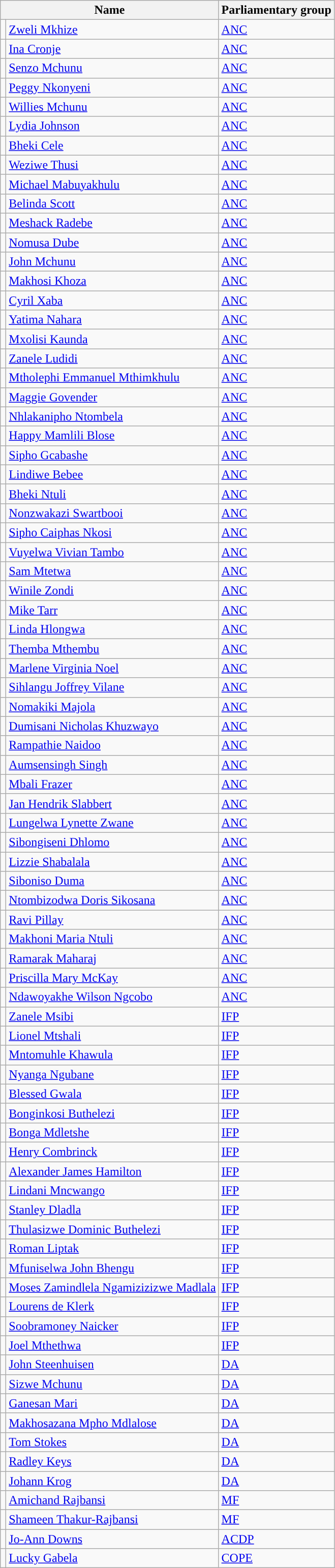<table class="wikitable sortable plainrowheaders">
<tr>
<th colspan="2" scope="col">Name</th>
<th scope="col">Parliamentary group</th>
</tr>
<tr>
<td style="background-color: "></td>
<td><a href='#'>Zweli Mkhize</a></td>
<td><a href='#'>ANC</a></td>
</tr>
<tr>
<td style="background-color: "></td>
<td><a href='#'>Ina Cronje</a></td>
<td><a href='#'>ANC</a></td>
</tr>
<tr>
<td style="background-color: "></td>
<td><a href='#'>Senzo Mchunu</a></td>
<td><a href='#'>ANC</a></td>
</tr>
<tr>
<td style="background-color: "></td>
<td><a href='#'>Peggy Nkonyeni</a></td>
<td><a href='#'>ANC</a></td>
</tr>
<tr>
<td style="background-color: "></td>
<td><a href='#'>Willies Mchunu</a></td>
<td><a href='#'>ANC</a></td>
</tr>
<tr>
<td style="background-color: "></td>
<td><a href='#'>Lydia Johnson</a></td>
<td><a href='#'>ANC</a></td>
</tr>
<tr>
<td style="background-color: "></td>
<td><a href='#'>Bheki Cele</a></td>
<td><a href='#'>ANC</a></td>
</tr>
<tr>
<td style="background-color: "></td>
<td><a href='#'>Weziwe Thusi</a></td>
<td><a href='#'>ANC</a></td>
</tr>
<tr>
<td style="background-color: "></td>
<td><a href='#'>Michael Mabuyakhulu</a></td>
<td><a href='#'>ANC</a></td>
</tr>
<tr>
<td style="background-color: "></td>
<td><a href='#'>Belinda Scott</a></td>
<td><a href='#'>ANC</a></td>
</tr>
<tr>
<td style="background-color: "></td>
<td><a href='#'>Meshack Radebe</a></td>
<td><a href='#'>ANC</a></td>
</tr>
<tr>
<td style="background-color: "></td>
<td><a href='#'>Nomusa Dube</a></td>
<td><a href='#'>ANC</a></td>
</tr>
<tr>
<td style="background-color: "></td>
<td><a href='#'>John Mchunu</a></td>
<td><a href='#'>ANC</a></td>
</tr>
<tr>
<td style="background-color: "></td>
<td><a href='#'>Makhosi Khoza</a></td>
<td><a href='#'>ANC</a></td>
</tr>
<tr>
<td style="background-color: "></td>
<td><a href='#'>Cyril Xaba</a></td>
<td><a href='#'>ANC</a></td>
</tr>
<tr>
<td style="background-color: "></td>
<td><a href='#'>Yatima Nahara</a></td>
<td><a href='#'>ANC</a></td>
</tr>
<tr>
<td style="background-color: "></td>
<td><a href='#'>Mxolisi Kaunda</a></td>
<td><a href='#'>ANC</a></td>
</tr>
<tr>
<td style="background-color: "></td>
<td><a href='#'>Zanele Ludidi</a></td>
<td><a href='#'>ANC</a></td>
</tr>
<tr>
<td style="background-color: "></td>
<td><a href='#'>Mtholephi Emmanuel Mthimkhulu</a></td>
<td><a href='#'>ANC</a></td>
</tr>
<tr>
<td style="background-color: "></td>
<td><a href='#'>Maggie Govender</a></td>
<td><a href='#'>ANC</a></td>
</tr>
<tr>
<td style="background-color: "></td>
<td><a href='#'>Nhlakanipho Ntombela</a></td>
<td><a href='#'>ANC</a></td>
</tr>
<tr>
<td style="background-color: "></td>
<td><a href='#'>Happy Mamlili Blose</a></td>
<td><a href='#'>ANC</a></td>
</tr>
<tr>
<td style="background-color: "></td>
<td><a href='#'>Sipho Gcabashe</a></td>
<td><a href='#'>ANC</a></td>
</tr>
<tr>
<td style="background-color: "></td>
<td><a href='#'>Lindiwe Bebee</a></td>
<td><a href='#'>ANC</a></td>
</tr>
<tr>
<td style="background-color: "></td>
<td><a href='#'>Bheki Ntuli</a></td>
<td><a href='#'>ANC</a></td>
</tr>
<tr>
<td style="background-color: "></td>
<td><a href='#'>Nonzwakazi Swartbooi</a></td>
<td><a href='#'>ANC</a></td>
</tr>
<tr>
<td style="background-color: "></td>
<td><a href='#'>Sipho Caiphas Nkosi</a></td>
<td><a href='#'>ANC</a></td>
</tr>
<tr>
<td style="background-color: "></td>
<td><a href='#'>Vuyelwa Vivian Tambo</a></td>
<td><a href='#'>ANC</a></td>
</tr>
<tr>
<td style="background-color: "></td>
<td><a href='#'>Sam Mtetwa</a></td>
<td><a href='#'>ANC</a></td>
</tr>
<tr>
<td style="background-color: "></td>
<td><a href='#'>Winile Zondi</a></td>
<td><a href='#'>ANC</a></td>
</tr>
<tr>
<td style="background-color: "></td>
<td><a href='#'>Mike Tarr</a></td>
<td><a href='#'>ANC</a></td>
</tr>
<tr>
<td style="background-color: "></td>
<td><a href='#'>Linda Hlongwa</a></td>
<td><a href='#'>ANC</a></td>
</tr>
<tr>
<td style="background-color: "></td>
<td><a href='#'>Themba Mthembu</a></td>
<td><a href='#'>ANC</a></td>
</tr>
<tr>
<td style="background-color: "></td>
<td><a href='#'>Marlene Virginia Noel</a></td>
<td><a href='#'>ANC</a></td>
</tr>
<tr>
<td style="background-color: "></td>
<td><a href='#'>Sihlangu Joffrey Vilane</a></td>
<td><a href='#'>ANC</a></td>
</tr>
<tr>
<td style="background-color: "></td>
<td><a href='#'>Nomakiki Majola</a></td>
<td><a href='#'>ANC</a></td>
</tr>
<tr>
<td style="background-color: "></td>
<td><a href='#'>Dumisani Nicholas Khuzwayo</a></td>
<td><a href='#'>ANC</a></td>
</tr>
<tr>
<td style="background-color: "></td>
<td><a href='#'>Rampathie Naidoo</a></td>
<td><a href='#'>ANC</a></td>
</tr>
<tr>
<td style="background-color: "></td>
<td><a href='#'>Aumsensingh Singh</a></td>
<td><a href='#'>ANC</a></td>
</tr>
<tr>
<td style="background-color: "></td>
<td><a href='#'>Mbali Frazer</a></td>
<td><a href='#'>ANC</a></td>
</tr>
<tr>
<td style="background-color: "></td>
<td><a href='#'>Jan Hendrik Slabbert</a></td>
<td><a href='#'>ANC</a></td>
</tr>
<tr>
<td style="background-color: "></td>
<td><a href='#'>Lungelwa Lynette Zwane</a></td>
<td><a href='#'>ANC</a></td>
</tr>
<tr>
<td style="background-color: "></td>
<td><a href='#'>Sibongiseni Dhlomo</a></td>
<td><a href='#'>ANC</a></td>
</tr>
<tr>
<td style="background-color: "></td>
<td><a href='#'>Lizzie Shabalala</a></td>
<td><a href='#'>ANC</a></td>
</tr>
<tr>
<td style="background-color: "></td>
<td><a href='#'>Siboniso Duma</a></td>
<td><a href='#'>ANC</a></td>
</tr>
<tr>
<td style="background-color: "></td>
<td><a href='#'>Ntombizodwa Doris Sikosana</a></td>
<td><a href='#'>ANC</a></td>
</tr>
<tr>
<td style="background-color: "></td>
<td><a href='#'>Ravi Pillay</a></td>
<td><a href='#'>ANC</a></td>
</tr>
<tr>
<td style="background-color: "></td>
<td><a href='#'>Makhoni Maria Ntuli</a></td>
<td><a href='#'>ANC</a></td>
</tr>
<tr>
<td style="background-color: "></td>
<td><a href='#'>Ramarak Maharaj</a></td>
<td><a href='#'>ANC</a></td>
</tr>
<tr>
<td style="background-color: "></td>
<td><a href='#'>Priscilla Mary McKay</a></td>
<td><a href='#'>ANC</a></td>
</tr>
<tr>
<td style="background-color: "></td>
<td><a href='#'>Ndawoyakhe Wilson Ngcobo</a></td>
<td><a href='#'>ANC</a></td>
</tr>
<tr>
<td style="background-color: "></td>
<td><a href='#'>Zanele Msibi</a></td>
<td><a href='#'>IFP</a></td>
</tr>
<tr>
<td style="background-color: "></td>
<td><a href='#'>Lionel Mtshali</a></td>
<td><a href='#'>IFP</a></td>
</tr>
<tr>
<td style="background-color: "></td>
<td><a href='#'>Mntomuhle Khawula</a></td>
<td><a href='#'>IFP</a></td>
</tr>
<tr>
<td style="background-color: "></td>
<td><a href='#'>Nyanga Ngubane</a></td>
<td><a href='#'>IFP</a></td>
</tr>
<tr>
<td style="background-color: "></td>
<td><a href='#'>Blessed Gwala</a></td>
<td><a href='#'>IFP</a></td>
</tr>
<tr>
<td style="background-color: "></td>
<td><a href='#'>Bonginkosi Buthelezi</a></td>
<td><a href='#'>IFP</a></td>
</tr>
<tr>
<td style="background-color: "></td>
<td><a href='#'>Bonga Mdletshe</a></td>
<td><a href='#'>IFP</a></td>
</tr>
<tr>
<td style="background-color: "></td>
<td><a href='#'>Henry Combrinck</a></td>
<td><a href='#'>IFP</a></td>
</tr>
<tr>
<td style="background-color: "></td>
<td><a href='#'>Alexander James Hamilton</a></td>
<td><a href='#'>IFP</a></td>
</tr>
<tr>
<td style="background-color: "></td>
<td><a href='#'>Lindani Mncwango</a></td>
<td><a href='#'>IFP</a></td>
</tr>
<tr>
<td style="background-color: "></td>
<td><a href='#'>Stanley Dladla</a></td>
<td><a href='#'>IFP</a></td>
</tr>
<tr>
<td style="background-color: "></td>
<td><a href='#'>Thulasizwe Dominic Buthelezi</a></td>
<td><a href='#'>IFP</a></td>
</tr>
<tr>
<td style="background-color: "></td>
<td><a href='#'>Roman Liptak</a></td>
<td><a href='#'>IFP</a></td>
</tr>
<tr>
<td style="background-color: "></td>
<td><a href='#'>Mfuniselwa John Bhengu</a></td>
<td><a href='#'>IFP</a></td>
</tr>
<tr>
<td style="background-color: "></td>
<td><a href='#'>Moses Zamindlela Ngamizizizwe Madlala</a></td>
<td><a href='#'>IFP</a></td>
</tr>
<tr>
<td style="background-color: "></td>
<td><a href='#'>Lourens de Klerk</a></td>
<td><a href='#'>IFP</a></td>
</tr>
<tr>
<td style="background-color: "></td>
<td><a href='#'>Soobramoney Naicker</a></td>
<td><a href='#'>IFP</a></td>
</tr>
<tr>
<td style="background-color: "></td>
<td><a href='#'>Joel Mthethwa</a></td>
<td><a href='#'>IFP</a></td>
</tr>
<tr>
<td style="background-color: "></td>
<td><a href='#'>John Steenhuisen</a></td>
<td><a href='#'>DA</a></td>
</tr>
<tr>
<td style="background-color: "></td>
<td><a href='#'>Sizwe Mchunu</a></td>
<td><a href='#'>DA</a></td>
</tr>
<tr>
<td style="background-color: "></td>
<td><a href='#'>Ganesan Mari</a></td>
<td><a href='#'>DA</a></td>
</tr>
<tr>
<td style="background-color: "></td>
<td><a href='#'>Makhosazana Mpho Mdlalose</a></td>
<td><a href='#'>DA</a></td>
</tr>
<tr>
<td style="background-color: "></td>
<td><a href='#'>Tom Stokes</a></td>
<td><a href='#'>DA</a></td>
</tr>
<tr>
<td style="background-color: "></td>
<td><a href='#'>Radley Keys</a></td>
<td><a href='#'>DA</a></td>
</tr>
<tr>
<td style="background-color: "></td>
<td><a href='#'>Johann Krog</a></td>
<td><a href='#'>DA</a></td>
</tr>
<tr>
<td style="background-color: "></td>
<td><a href='#'>Amichand Rajbansi</a></td>
<td><a href='#'>MF</a></td>
</tr>
<tr>
<td style="background-color: "></td>
<td><a href='#'>Shameen Thakur-Rajbansi</a></td>
<td><a href='#'>MF</a></td>
</tr>
<tr>
<td style="background-color: "></td>
<td><a href='#'>Jo-Ann Downs</a></td>
<td><a href='#'>ACDP</a></td>
</tr>
<tr>
<td style="background-color: "></td>
<td><a href='#'>Lucky Gabela</a></td>
<td><a href='#'>COPE</a></td>
</tr>
</table>
